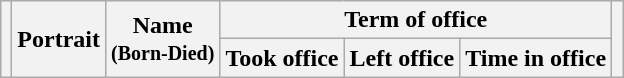<table class="wikitable" style="text-align:center;">
<tr>
<th rowspan=2></th>
<th rowspan=2>Portrait</th>
<th rowspan=2>Name<br><small>(Born-Died)</small></th>
<th colspan=3>Term of office</th>
<th rowspan=2></th>
</tr>
<tr>
<th>Took office</th>
<th>Left office</th>
<th>Time in office<br>








</th>
</tr>
</table>
